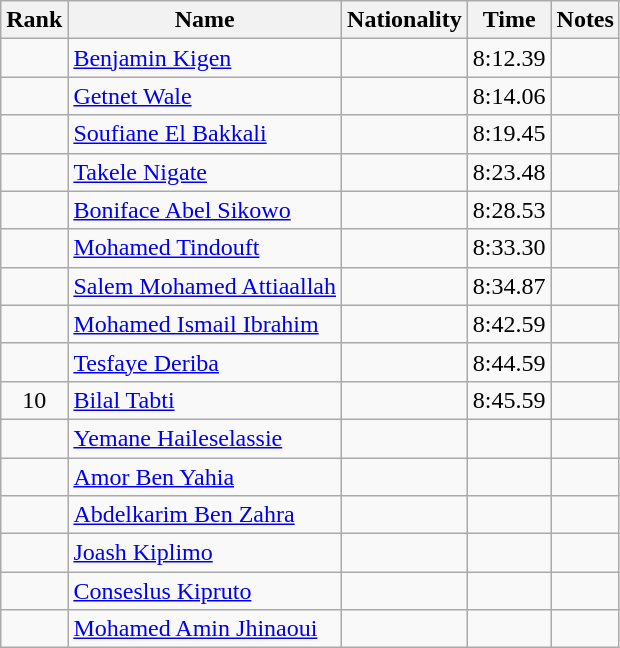<table class="wikitable sortable" style="text-align:center">
<tr>
<th>Rank</th>
<th>Name</th>
<th>Nationality</th>
<th>Time</th>
<th>Notes</th>
</tr>
<tr>
<td></td>
<td align=left><a href='#'>Benjamin Kigen</a></td>
<td align=left></td>
<td>8:12.39</td>
<td></td>
</tr>
<tr>
<td></td>
<td align=left><a href='#'>Getnet Wale</a></td>
<td align=left></td>
<td>8:14.06</td>
<td></td>
</tr>
<tr>
<td></td>
<td align=left><a href='#'>Soufiane El Bakkali</a></td>
<td align=left></td>
<td>8:19.45</td>
<td></td>
</tr>
<tr>
<td></td>
<td align=left><a href='#'>Takele Nigate</a></td>
<td align=left></td>
<td>8:23.48</td>
<td></td>
</tr>
<tr>
<td></td>
<td align=left><a href='#'>Boniface Abel Sikowo</a></td>
<td align=left></td>
<td>8:28.53</td>
<td></td>
</tr>
<tr>
<td></td>
<td align=left><a href='#'>Mohamed Tindouft</a></td>
<td align=left></td>
<td>8:33.30</td>
<td></td>
</tr>
<tr>
<td></td>
<td align=left><a href='#'>Salem Mohamed Attiaallah</a></td>
<td align=left></td>
<td>8:34.87</td>
<td></td>
</tr>
<tr>
<td></td>
<td align=left><a href='#'>Mohamed Ismail Ibrahim</a></td>
<td align=left></td>
<td>8:42.59</td>
<td></td>
</tr>
<tr>
<td></td>
<td align=left><a href='#'>Tesfaye Deriba</a></td>
<td align=left></td>
<td>8:44.59</td>
<td></td>
</tr>
<tr>
<td>10</td>
<td align=left><a href='#'>Bilal Tabti</a></td>
<td align=left></td>
<td>8:45.59</td>
<td></td>
</tr>
<tr>
<td></td>
<td align=left><a href='#'>Yemane Haileselassie</a></td>
<td align=left></td>
<td></td>
<td></td>
</tr>
<tr>
<td></td>
<td align=left><a href='#'>Amor Ben Yahia</a></td>
<td align=left></td>
<td></td>
<td></td>
</tr>
<tr>
<td></td>
<td align=left><a href='#'>Abdelkarim Ben Zahra</a></td>
<td align=left></td>
<td></td>
<td></td>
</tr>
<tr>
<td></td>
<td align=left><a href='#'>Joash Kiplimo</a></td>
<td align=left></td>
<td></td>
<td></td>
</tr>
<tr>
<td></td>
<td align=left><a href='#'>Conseslus Kipruto</a></td>
<td align=left></td>
<td></td>
<td></td>
</tr>
<tr>
<td></td>
<td align=left><a href='#'>Mohamed Amin Jhinaoui</a></td>
<td align=left></td>
<td></td>
<td></td>
</tr>
</table>
